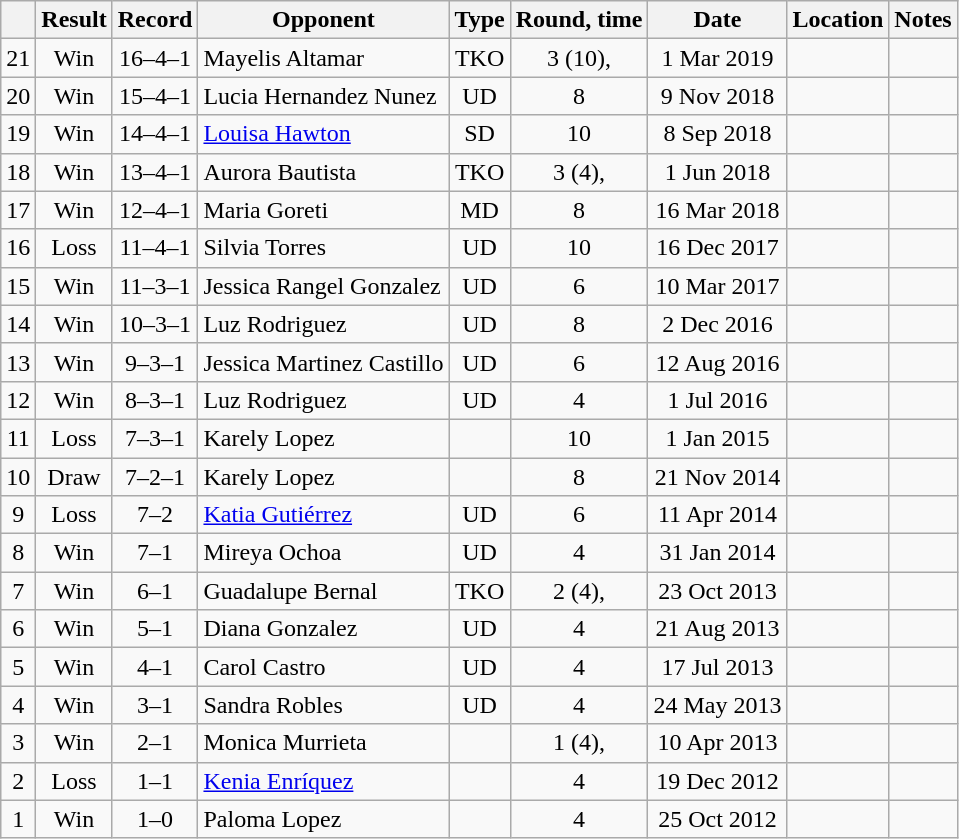<table class=wikitable style=text-align:center>
<tr>
<th></th>
<th>Result</th>
<th>Record</th>
<th>Opponent</th>
<th>Type</th>
<th>Round, time</th>
<th>Date</th>
<th>Location</th>
<th>Notes</th>
</tr>
<tr>
<td>21</td>
<td>Win</td>
<td>16–4–1</td>
<td align=left>Mayelis Altamar</td>
<td>TKO</td>
<td>3 (10), </td>
<td>1 Mar 2019</td>
<td align=left></td>
<td align=left></td>
</tr>
<tr>
<td>20</td>
<td>Win</td>
<td>15–4–1</td>
<td align=left>Lucia Hernandez Nunez</td>
<td>UD</td>
<td>8</td>
<td>9 Nov 2018</td>
<td align=left></td>
<td align=left></td>
</tr>
<tr>
<td>19</td>
<td>Win</td>
<td>14–4–1</td>
<td align=left><a href='#'>Louisa Hawton</a></td>
<td>SD</td>
<td>10</td>
<td>8 Sep 2018</td>
<td align=left></td>
<td align=left></td>
</tr>
<tr>
<td>18</td>
<td>Win</td>
<td>13–4–1</td>
<td align=left>Aurora Bautista</td>
<td>TKO</td>
<td>3 (4), </td>
<td>1 Jun 2018</td>
<td align=left></td>
<td align=left></td>
</tr>
<tr>
<td>17</td>
<td>Win</td>
<td>12–4–1</td>
<td align=left>Maria Goreti</td>
<td>MD</td>
<td>8</td>
<td>16 Mar 2018</td>
<td align=left></td>
<td align=left></td>
</tr>
<tr>
<td>16</td>
<td>Loss</td>
<td>11–4–1</td>
<td align=left>Silvia Torres</td>
<td>UD</td>
<td>10</td>
<td>16 Dec 2017</td>
<td align=left></td>
<td align=left></td>
</tr>
<tr>
<td>15</td>
<td>Win</td>
<td>11–3–1</td>
<td align=left>Jessica Rangel Gonzalez</td>
<td>UD</td>
<td>6</td>
<td>10 Mar 2017</td>
<td align=left></td>
<td align=left></td>
</tr>
<tr>
<td>14</td>
<td>Win</td>
<td>10–3–1</td>
<td align=left>Luz Rodriguez</td>
<td>UD</td>
<td>8</td>
<td>2 Dec 2016</td>
<td align=left></td>
<td align=left></td>
</tr>
<tr>
<td>13</td>
<td>Win</td>
<td>9–3–1</td>
<td align=left>Jessica Martinez Castillo</td>
<td>UD</td>
<td>6</td>
<td>12 Aug 2016</td>
<td align=left></td>
<td align=left></td>
</tr>
<tr>
<td>12</td>
<td>Win</td>
<td>8–3–1</td>
<td align=left>Luz Rodriguez</td>
<td>UD</td>
<td>4</td>
<td>1 Jul 2016</td>
<td align=left></td>
<td align=left></td>
</tr>
<tr>
<td>11</td>
<td>Loss</td>
<td>7–3–1</td>
<td align=left>Karely Lopez</td>
<td></td>
<td>10</td>
<td>1 Jan 2015</td>
<td align=left></td>
<td align=left></td>
</tr>
<tr>
<td>10</td>
<td>Draw</td>
<td>7–2–1</td>
<td align=left>Karely Lopez</td>
<td></td>
<td>8</td>
<td>21 Nov 2014</td>
<td align=left></td>
<td align=left></td>
</tr>
<tr>
<td>9</td>
<td>Loss</td>
<td>7–2</td>
<td align=left><a href='#'>Katia Gutiérrez</a></td>
<td>UD</td>
<td>6</td>
<td>11 Apr 2014</td>
<td align=left></td>
<td align=left></td>
</tr>
<tr>
<td>8</td>
<td>Win</td>
<td>7–1</td>
<td align=left>Mireya Ochoa</td>
<td>UD</td>
<td>4</td>
<td>31 Jan 2014</td>
<td align=left></td>
<td align=left></td>
</tr>
<tr>
<td>7</td>
<td>Win</td>
<td>6–1</td>
<td align=left>Guadalupe Bernal</td>
<td>TKO</td>
<td>2 (4), </td>
<td>23 Oct 2013</td>
<td align=left></td>
<td align=left></td>
</tr>
<tr>
<td>6</td>
<td>Win</td>
<td>5–1</td>
<td align=left>Diana Gonzalez</td>
<td>UD</td>
<td>4</td>
<td>21 Aug 2013</td>
<td align=left></td>
<td align=left></td>
</tr>
<tr>
<td>5</td>
<td>Win</td>
<td>4–1</td>
<td align=left>Carol Castro</td>
<td>UD</td>
<td>4</td>
<td>17 Jul 2013</td>
<td align=left></td>
<td align=left></td>
</tr>
<tr>
<td>4</td>
<td>Win</td>
<td>3–1</td>
<td align=left>Sandra Robles</td>
<td>UD</td>
<td>4</td>
<td>24 May 2013</td>
<td align=left></td>
<td align=left></td>
</tr>
<tr>
<td>3</td>
<td>Win</td>
<td>2–1</td>
<td align=left>Monica Murrieta</td>
<td></td>
<td>1 (4), </td>
<td>10 Apr 2013</td>
<td align=left></td>
<td align=left></td>
</tr>
<tr>
<td>2</td>
<td>Loss</td>
<td>1–1</td>
<td align=left><a href='#'>Kenia Enríquez</a></td>
<td></td>
<td>4</td>
<td>19 Dec 2012</td>
<td align=left></td>
<td align=left></td>
</tr>
<tr>
<td>1</td>
<td>Win</td>
<td>1–0</td>
<td align=left>Paloma Lopez</td>
<td></td>
<td>4</td>
<td>25 Oct 2012</td>
<td align=left></td>
<td align=left></td>
</tr>
</table>
